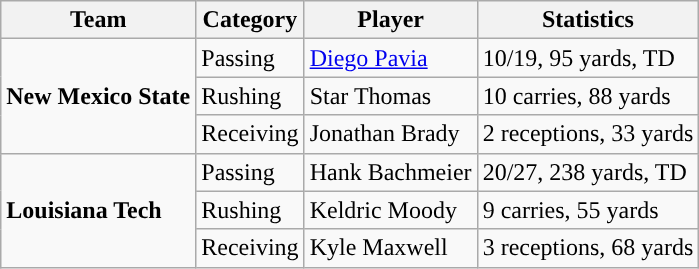<table class="wikitable" style="float: left;">
<tr>
<th>Team</th>
<th>Category</th>
<th>Player</th>
<th>Statistics</th>
</tr>
<tr>
<td rowspan=3><strong>New Mexico State</strong></td>
<td>Passing</td>
<td><a href='#'>Diego Pavia</a></td>
<td>10/19, 95 yards, TD</td>
</tr>
<tr>
<td>Rushing</td>
<td>Star Thomas</td>
<td>10 carries, 88 yards</td>
</tr>
<tr>
<td>Receiving</td>
<td>Jonathan Brady</td>
<td>2 receptions, 33 yards</td>
</tr>
<tr>
<td rowspan=3><strong>Louisiana Tech</strong></td>
<td>Passing</td>
<td>Hank Bachmeier</td>
<td>20/27, 238 yards, TD</td>
</tr>
<tr>
<td>Rushing</td>
<td>Keldric Moody</td>
<td>9 carries, 55 yards</td>
</tr>
<tr>
<td>Receiving</td>
<td>Kyle Maxwell</td>
<td>3 receptions, 68 yards</td>
</tr>
</table>
